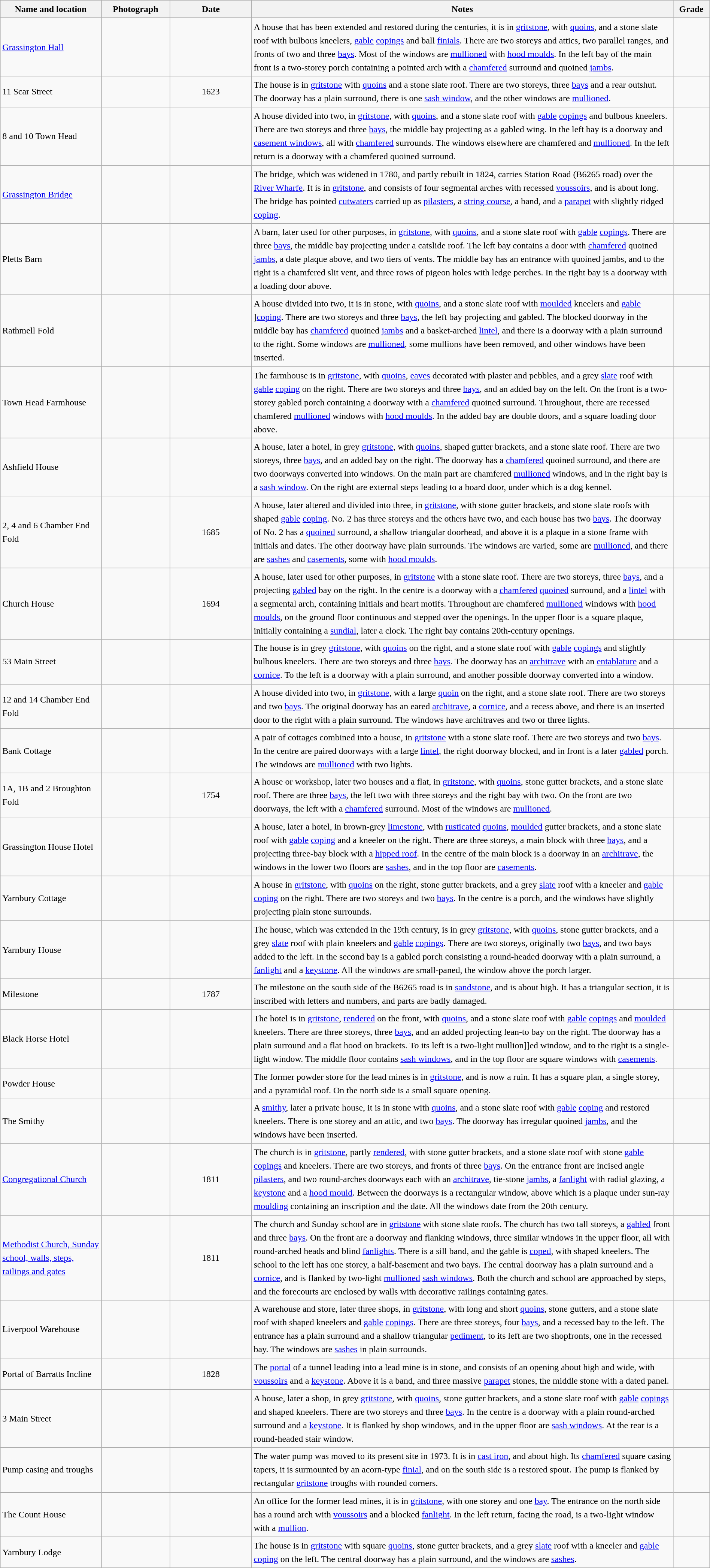<table class="wikitable sortable plainrowheaders" style="width:100%; border:0px; text-align:left; line-height:150%">
<tr>
<th scope="col"  style="width:150px">Name and location</th>
<th scope="col"  style="width:100px" class="unsortable">Photograph</th>
<th scope="col"  style="width:120px">Date</th>
<th scope="col"  style="width:650px" class="unsortable">Notes</th>
<th scope="col"  style="width:50px">Grade</th>
</tr>
<tr>
<td><a href='#'>Grassington Hall</a><br><small></small></td>
<td></td>
<td align="center"></td>
<td>A house that has been extended and restored during the centuries, it is in <a href='#'>gritstone</a>, with <a href='#'>quoins</a>, and a stone slate roof with bulbous kneelers, <a href='#'>gable</a> <a href='#'>copings</a> and ball <a href='#'>finials</a>.  There are two storeys and attics, two parallel ranges, and fronts of two and three <a href='#'>bays</a>.  Most of the windows are <a href='#'>mullioned</a> with <a href='#'>hood moulds</a>.  In the left bay of the main front is a two-storey porch containing a pointed arch with a <a href='#'>chamfered</a> surround and quoined <a href='#'>jambs</a>.</td>
<td align="center" ></td>
</tr>
<tr>
<td>11 Scar Street<br><small></small></td>
<td></td>
<td align="center">1623</td>
<td>The house is in <a href='#'>gritstone</a> with <a href='#'>quoins</a> and a stone slate roof.  There are two storeys, three <a href='#'>bays</a> and a rear outshut.  The doorway has a plain surround, there is one <a href='#'>sash window</a>, and the other windows are <a href='#'>mullioned</a>.</td>
<td align="center" ></td>
</tr>
<tr>
<td>8 and 10 Town Head<br><small></small></td>
<td></td>
<td align="center"></td>
<td>A house divided into two, in <a href='#'>gritstone</a>, with <a href='#'>quoins</a>, and a stone slate roof with <a href='#'>gable</a> <a href='#'>copings</a> and bulbous kneelers.  There are two storeys and three <a href='#'>bays</a>, the middle bay projecting as a gabled wing.  In the left bay is a doorway and <a href='#'>casement windows</a>, all with <a href='#'>chamfered</a> surrounds.  The windows elsewhere are chamfered and <a href='#'>mullioned</a>.  In the left return is a doorway with a chamfered quoined surround.</td>
<td align="center" ></td>
</tr>
<tr>
<td><a href='#'>Grassington Bridge</a><br><small></small></td>
<td></td>
<td align="center"></td>
<td>The bridge, which was widened in 1780, and partly rebuilt in 1824, carries Station Road (B6265 road) over the <a href='#'>River Wharfe</a>.  It is in <a href='#'>gritstone</a>, and consists of four segmental arches with recessed <a href='#'>voussoirs</a>, and is about  long.  The bridge has pointed <a href='#'>cutwaters</a> carried up as <a href='#'>pilasters</a>, a <a href='#'>string course</a>, a band, and a <a href='#'>parapet</a> with slightly ridged <a href='#'>coping</a>.</td>
<td align="center" ></td>
</tr>
<tr>
<td>Pletts Barn<br><small></small></td>
<td></td>
<td align="center"></td>
<td>A barn, later used for other purposes, in <a href='#'>gritstone</a>, with <a href='#'>quoins</a>, and a stone slate roof with <a href='#'>gable</a> <a href='#'>copings</a>.  There are three <a href='#'>bays</a>, the middle bay projecting under a catslide roof.  The left bay contains a door with <a href='#'>chamfered</a> quoined <a href='#'>jambs</a>, a date plaque above, and two tiers of vents.  The middle bay has an entrance with quoined jambs, and to the right is a chamfered slit vent, and three rows of pigeon holes with ledge perches.  In the right bay is a doorway with a loading door above.</td>
<td align="center" ></td>
</tr>
<tr>
<td>Rathmell Fold<br><small></small></td>
<td></td>
<td align="center"></td>
<td>A house divided into two, it is in stone, with <a href='#'>quoins</a>, and a stone slate roof with <a href='#'>moulded</a> kneelers and <a href='#'>gable</a> ]<a href='#'>coping</a>.  There are two storeys and three <a href='#'>bays</a>, the left bay projecting and gabled.  The blocked doorway in the middle bay has <a href='#'>chamfered</a> quoined <a href='#'>jambs</a> and a basket-arched <a href='#'>lintel</a>, and there is a doorway with a plain surround to the right. Some windows are <a href='#'>mullioned</a>, some mullions have been removed, and other windows have been inserted.</td>
<td align="center" ></td>
</tr>
<tr>
<td>Town Head Farmhouse<br><small></small></td>
<td></td>
<td align="center"></td>
<td>The farmhouse is in <a href='#'>gritstone</a>, with <a href='#'>quoins</a>, <a href='#'>eaves</a> decorated with plaster and pebbles, and a grey <a href='#'>slate</a> roof with <a href='#'>gable</a> <a href='#'>coping</a> on the right.  There are two storeys and three <a href='#'>bays</a>, and an added bay on the left.  On the front is a two-storey gabled porch containing a doorway with a <a href='#'>chamfered</a> quoined surround.  Throughout, there are recessed chamfered <a href='#'>mullioned</a> windows with <a href='#'>hood moulds</a>.  In the added bay are double doors, and a square loading door above.</td>
<td align="center" ></td>
</tr>
<tr>
<td>Ashfield House<br><small></small></td>
<td></td>
<td align="center"></td>
<td>A house, later a hotel, in grey <a href='#'>gritstone</a>, with <a href='#'>quoins</a>, shaped gutter brackets, and a stone slate roof.  There are two storeys, three <a href='#'>bays</a>, and an added bay on the right.  The doorway has a <a href='#'>chamfered</a> quoined surround, and there are two doorways converted into windows.  On the main part are chamfered <a href='#'>mullioned</a> windows, and in the right bay is a <a href='#'>sash window</a>.  On the right are external steps leading to a board door, under which is a dog kennel.</td>
<td align="center" ></td>
</tr>
<tr>
<td>2, 4 and 6 Chamber End Fold<br><small></small></td>
<td></td>
<td align="center">1685</td>
<td>A house, later altered and divided into three, in <a href='#'>gritstone</a>, with stone gutter brackets, and stone slate roofs with shaped <a href='#'>gable</a> <a href='#'>coping</a>.  No. 2 has three storeys and the others have two, and each house has two <a href='#'>bays</a>.  The doorway of No. 2 has a <a href='#'>quoined</a> surround, a shallow triangular doorhead, and above it is a plaque in a stone frame with initials and dates.  The other doorway have plain surrounds.  The windows are varied, some are <a href='#'>mullioned</a>, and there are <a href='#'>sashes</a> and <a href='#'>casements</a>, some with <a href='#'>hood moulds</a>.</td>
<td align="center" ></td>
</tr>
<tr>
<td>Church House<br><small></small></td>
<td></td>
<td align="center">1694</td>
<td>A house, later used for other purposes, in <a href='#'>gritstone</a> with a stone slate roof.  There are two storeys, three <a href='#'>bays</a>, and a projecting <a href='#'>gabled</a> bay on the right.  In the centre is a doorway with a <a href='#'>chamfered</a> <a href='#'>quoined</a> surround, and a <a href='#'>lintel</a> with a segmental arch, containing initials and heart motifs.  Throughout are chamfered <a href='#'>mullioned</a> windows with <a href='#'>hood moulds</a>, on the ground floor continuous and stepped over the openings.  In the upper floor is a square plaque, initially containing a <a href='#'>sundial</a>, later a clock.  The right bay contains 20th-century openings.</td>
<td align="center" ></td>
</tr>
<tr>
<td>53 Main Street<br><small></small></td>
<td></td>
<td align="center"></td>
<td>The house is in grey <a href='#'>gritstone</a>, with <a href='#'>quoins</a> on the right, and a stone slate roof with <a href='#'>gable</a> <a href='#'>copings</a> and slightly bulbous kneelers.  There are two storeys and three <a href='#'>bays</a>.  The doorway has an <a href='#'>architrave</a> with an <a href='#'>entablature</a> and a <a href='#'>cornice</a>.  To the left is a doorway with a plain surround, and another possible doorway converted into a window.</td>
<td align="center" ></td>
</tr>
<tr>
<td>12 and 14 Chamber End Fold<br><small></small></td>
<td></td>
<td align="center"></td>
<td>A house divided into two, in <a href='#'>gritstone</a>, with a large <a href='#'>quoin</a> on the right, and a stone slate roof.  There are two storeys and two <a href='#'>bays</a>.  The original doorway has an eared <a href='#'>architrave</a>, a <a href='#'>cornice</a>, and a recess above, and there is an inserted door to the right with a plain surround.  The windows have architraves and two or three lights.</td>
<td align="center" ></td>
</tr>
<tr>
<td>Bank Cottage<br><small></small></td>
<td></td>
<td align="center"></td>
<td>A pair of cottages combined into a house, in <a href='#'>gritstone</a> with a stone slate roof.  There are two storeys and two <a href='#'>bays</a>.  In the centre are paired doorways with a large <a href='#'>lintel</a>, the right doorway blocked, and in front is a later <a href='#'>gabled</a> porch.  The windows are <a href='#'>mullioned</a> with two lights.</td>
<td align="center" ></td>
</tr>
<tr>
<td>1A, 1B and 2 Broughton Fold<br><small></small></td>
<td></td>
<td align="center">1754</td>
<td>A house or workshop, later two houses and a flat, in <a href='#'>gritstone</a>, with <a href='#'>quoins</a>, stone gutter brackets, and a stone slate roof.  There are three <a href='#'>bays</a>, the left two with three storeys and the right bay with two.  On the front are two doorways, the left with a <a href='#'>chamfered</a> surround.  Most of the windows are <a href='#'>mullioned</a>.</td>
<td align="center" ></td>
</tr>
<tr>
<td>Grassington House Hotel<br><small></small></td>
<td></td>
<td align="center"></td>
<td>A house, later a hotel, in brown-grey <a href='#'>limestone</a>, with <a href='#'>rusticated</a> <a href='#'>quoins</a>, <a href='#'>moulded</a> gutter brackets, and a stone slate roof with <a href='#'>gable</a> <a href='#'>coping</a> and a kneeler on the right.  There are three storeys, a main block with three <a href='#'>bays</a>, and a projecting three-bay block with a <a href='#'>hipped roof</a>.  In the centre of the main block is a doorway in an <a href='#'>architrave</a>, the windows in the lower two floors are <a href='#'>sashes</a>, and in the top floor are <a href='#'>casements</a>.</td>
<td align="center" ></td>
</tr>
<tr>
<td>Yarnbury Cottage<br><small></small></td>
<td></td>
<td align="center"></td>
<td>A house in <a href='#'>gritstone</a>, with <a href='#'>quoins</a> on the right, stone gutter brackets, and a grey <a href='#'>slate</a> roof with a kneeler and <a href='#'>gable</a> <a href='#'>coping</a> on the right.  There are two storeys and two <a href='#'>bays</a>.  In the centre is a porch, and the windows have slightly projecting plain stone surrounds.</td>
<td align="center" ></td>
</tr>
<tr>
<td>Yarnbury House<br><small></small></td>
<td></td>
<td align="center"></td>
<td>The house, which was extended in the 19th century, is in grey <a href='#'>gritstone</a>, with <a href='#'>quoins</a>, stone gutter brackets, and a grey <a href='#'>slate</a> roof with plain kneelers and <a href='#'>gable</a> <a href='#'>copings</a>.  There are two storeys, originally two <a href='#'>bays</a>, and two bays added to the left.  In the second bay is a gabled porch consisting a round-headed doorway with a plain surround, a <a href='#'>fanlight</a> and a <a href='#'>keystone</a>.  All the windows are small-paned, the window above the porch larger.</td>
<td align="center" ></td>
</tr>
<tr>
<td>Milestone<br><small></small></td>
<td></td>
<td align="center">1787</td>
<td>The milestone on the south side of the B6265 road is in <a href='#'>sandstone</a>, and is about  high.  It has a triangular section, it is inscribed with letters and numbers, and parts are badly damaged.</td>
<td align="center" ></td>
</tr>
<tr>
<td>Black Horse Hotel<br><small></small></td>
<td></td>
<td align="center"></td>
<td>The hotel is in <a href='#'>gritstone</a>, <a href='#'>rendered</a> on the front, with <a href='#'>quoins</a>, and a stone slate roof with <a href='#'>gable</a> <a href='#'>copings</a> and <a href='#'>moulded</a> kneelers.  There are three storeys, three <a href='#'>bays</a>, and an added projecting lean-to bay on the right.  The doorway has a plain surround and a flat hood on brackets. To its left is a two-light mullion]]ed window, and to the right is a single-light window.  The middle floor contains <a href='#'>sash windows</a>, and in the top floor are square windows with <a href='#'>casements</a>.</td>
<td align="center" ></td>
</tr>
<tr>
<td>Powder House<br><small></small></td>
<td></td>
<td align="center"></td>
<td>The former powder store for the lead mines is in <a href='#'>gritstone</a>, and is now a ruin.  It has a square plan, a single storey, and a pyramidal roof.  On the north side is a small square opening.</td>
<td align="center" ></td>
</tr>
<tr>
<td>The Smithy<br><small></small></td>
<td></td>
<td align="center"></td>
<td>A <a href='#'>smithy</a>, later a private house, it is in stone with <a href='#'>quoins</a>, and a stone slate roof with <a href='#'>gable</a> <a href='#'>coping</a> and restored kneelers.  There is one storey and an attic, and two <a href='#'>bays</a>.  The doorway has irregular quoined <a href='#'>jambs</a>, and the windows have been inserted.</td>
<td align="center" ></td>
</tr>
<tr>
<td><a href='#'>Congregational Church</a><br><small></small></td>
<td></td>
<td align="center">1811</td>
<td>The church is in <a href='#'>gritstone</a>, partly <a href='#'>rendered</a>, with stone gutter brackets, and a stone slate roof with stone <a href='#'>gable</a> <a href='#'>copings</a> and kneelers.  There are two storeys, and fronts of three <a href='#'>bays</a>.  On the entrance front are incised angle <a href='#'>pilasters</a>, and two round-arches doorways each with an <a href='#'>architrave</a>, tie-stone <a href='#'>jambs</a>, a <a href='#'>fanlight</a> with radial glazing, a <a href='#'>keystone</a> and a <a href='#'>hood mould</a>.  Between the doorways is a rectangular window, above which is a plaque under sun-ray <a href='#'>moulding</a> containing an inscription and the date.  All the windows date from the 20th century.</td>
<td align="center" ></td>
</tr>
<tr>
<td><a href='#'>Methodist Church, Sunday school, walls, steps, railings and gates</a><br><small></small></td>
<td></td>
<td align="center">1811</td>
<td>The church and Sunday school are in <a href='#'>gritstone</a> with stone slate roofs.  The church has two tall storeys, a <a href='#'>gabled</a> front and three <a href='#'>bays</a>.  On the front are a doorway and flanking windows, three similar windows in the upper floor, all with round-arched heads and blind <a href='#'>fanlights</a>.  There is a sill band, and the gable is <a href='#'>coped</a>, with shaped kneelers.  The school to the left has one storey, a half-basement and two bays.  The central doorway has a plain surround and a <a href='#'>cornice</a>, and is flanked by two-light <a href='#'>mullioned</a> <a href='#'>sash windows</a>.  Both the church and school are approached by steps, and the forecourts are enclosed by walls with decorative railings containing gates.</td>
<td align="center" ></td>
</tr>
<tr>
<td>Liverpool Warehouse<br><small></small></td>
<td></td>
<td align="center"></td>
<td>A warehouse and store, later three shops, in <a href='#'>gritstone</a>, with long and short <a href='#'>quoins</a>, stone gutters, and a stone slate roof with shaped kneelers and <a href='#'>gable</a> <a href='#'>copings</a>.  There are three storeys, four <a href='#'>bays</a>, and a recessed bay to the left.  The entrance has a plain surround and a shallow triangular <a href='#'>pediment</a>, to its left are two shopfronts, one in the recessed bay.  The windows are <a href='#'>sashes</a> in plain surrounds.</td>
<td align="center" ></td>
</tr>
<tr>
<td>Portal of Barratts Incline<br><small></small></td>
<td></td>
<td align="center">1828</td>
<td>The <a href='#'>portal</a> of a tunnel leading into a lead mine is in stone, and consists of an opening about  high and  wide, with <a href='#'>voussoirs</a> and a <a href='#'>keystone</a>.  Above it is a band, and three massive <a href='#'>parapet</a> stones, the middle stone with a dated panel.</td>
<td align="center" ></td>
</tr>
<tr>
<td>3 Main Street<br><small></small></td>
<td></td>
<td align="center"></td>
<td>A house, later a shop, in grey <a href='#'>gritstone</a>, with <a href='#'>quoins</a>, stone gutter brackets, and a stone slate roof with <a href='#'>gable</a> <a href='#'>copings</a> and shaped kneelers.  There are two storeys and three <a href='#'>bays</a>.  In the centre is a doorway with a plain round-arched surround and a <a href='#'>keystone</a>.  It is flanked by shop windows, and in the upper floor are <a href='#'>sash windows</a>.  At the rear is a round-headed stair window.</td>
<td align="center" ></td>
</tr>
<tr>
<td>Pump casing and troughs<br><small></small></td>
<td></td>
<td align="center"></td>
<td>The water pump was moved to its present site in 1973.  It is in <a href='#'>cast iron</a>, and about  high.  Its <a href='#'>chamfered</a> square casing tapers, it is surmounted by an acorn-type <a href='#'>finial</a>, and on the south side is a restored spout.  The pump is flanked by rectangular <a href='#'>gritstone</a> troughs with rounded corners.</td>
<td align="center" ></td>
</tr>
<tr>
<td>The Count House<br><small></small></td>
<td></td>
<td align="center"></td>
<td>An office for the former lead mines, it is in <a href='#'>gritstone</a>, with one storey and one <a href='#'>bay</a>.  The entrance on the north side has a round arch with <a href='#'>voussoirs</a> and a blocked <a href='#'>fanlight</a>.  In the left return, facing the road, is a two-light window with a <a href='#'>mullion</a>.</td>
<td align="center" ></td>
</tr>
<tr>
<td>Yarnbury Lodge<br><small></small></td>
<td></td>
<td align="center"></td>
<td>The house is in <a href='#'>gritstone</a> with square <a href='#'>quoins</a>, stone gutter brackets, and a grey <a href='#'>slate</a> roof with a kneeler and <a href='#'>gable</a> <a href='#'>coping</a> on the left.  The central doorway has a plain surround, and the windows are <a href='#'>sashes</a>.</td>
<td align="center" ></td>
</tr>
<tr>
</tr>
</table>
